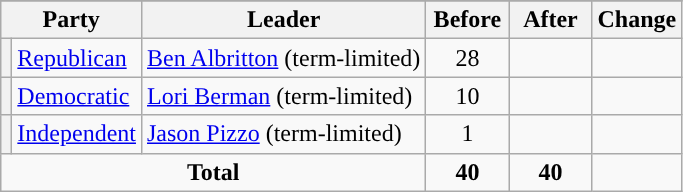<table class="wikitable" style="text-align:center;">
<tr>
</tr>
<tr>
<th colspan=2>Party</th>
<th>Leader</th>
<th style="width:3em">Before</th>
<th style="width:3em">After</th>
<th style="width:3em">Change</th>
</tr>
<tr>
<th style="background-color:"></th>
<td style="text-align:left;"><a href='#'>Republican</a></td>
<td style="text-align:left;"><a href='#'>Ben Albritton</a> (term-limited)</td>
<td>28</td>
<td></td>
<td></td>
</tr>
<tr>
<th style="background-color:"></th>
<td style="text-align:left;"><a href='#'>Democratic</a></td>
<td style="text-align:left;"><a href='#'>Lori Berman</a> (term-limited)</td>
<td>10</td>
<td></td>
<td></td>
</tr>
<tr>
<th style="background-color:"></th>
<td style="text-align:left;"><a href='#'>Independent</a></td>
<td style="text-align:left;"><a href='#'>Jason Pizzo</a> (term-limited)</td>
<td>1</td>
<td></td>
<td></td>
</tr>
<tr>
<td colspan=3><strong>Total</strong></td>
<td><strong>40</strong></td>
<td><strong>40</strong></td>
<td></td>
</tr>
</table>
